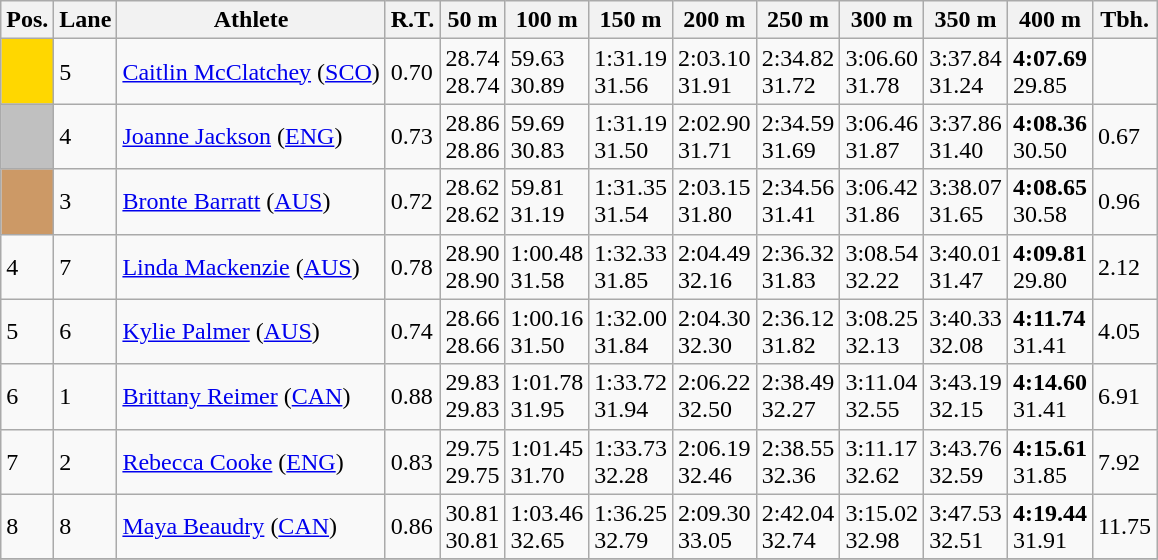<table class="wikitable">
<tr>
<th>Pos.</th>
<th>Lane</th>
<th>Athlete</th>
<th>R.T.</th>
<th>50 m</th>
<th>100 m</th>
<th>150 m</th>
<th>200 m</th>
<th>250 m</th>
<th>300 m</th>
<th>350 m</th>
<th>400 m</th>
<th>Tbh.</th>
</tr>
<tr>
<td style="text-align:center;background-color:gold;"></td>
<td>5</td>
<td> <a href='#'>Caitlin McClatchey</a> (<a href='#'>SCO</a>)</td>
<td>0.70</td>
<td>28.74<br>28.74</td>
<td>59.63<br>30.89</td>
<td>1:31.19<br>31.56</td>
<td>2:03.10<br>31.91</td>
<td>2:34.82<br>31.72</td>
<td>3:06.60<br>31.78</td>
<td>3:37.84<br>31.24</td>
<td><strong>4:07.69</strong><br>29.85</td>
<td> </td>
</tr>
<tr>
<td style="text-align:center;background-color:silver;"></td>
<td>4</td>
<td> <a href='#'>Joanne Jackson</a> (<a href='#'>ENG</a>)</td>
<td>0.73</td>
<td>28.86<br>28.86</td>
<td>59.69<br>30.83</td>
<td>1:31.19<br>31.50</td>
<td>2:02.90<br>31.71</td>
<td>2:34.59<br>31.69</td>
<td>3:06.46<br>31.87</td>
<td>3:37.86<br>31.40</td>
<td><strong>4:08.36</strong><br>30.50</td>
<td>0.67</td>
</tr>
<tr>
<td style="text-align:center;background-color:#cc9966;"></td>
<td>3</td>
<td> <a href='#'>Bronte Barratt</a> (<a href='#'>AUS</a>)</td>
<td>0.72</td>
<td>28.62<br>28.62</td>
<td>59.81<br>31.19</td>
<td>1:31.35<br>31.54</td>
<td>2:03.15<br>31.80</td>
<td>2:34.56<br>31.41</td>
<td>3:06.42<br>31.86</td>
<td>3:38.07<br>31.65</td>
<td><strong>4:08.65</strong><br>30.58</td>
<td>0.96</td>
</tr>
<tr>
<td>4</td>
<td>7</td>
<td> <a href='#'>Linda Mackenzie</a> (<a href='#'>AUS</a>)</td>
<td>0.78</td>
<td>28.90<br>28.90</td>
<td>1:00.48<br>31.58</td>
<td>1:32.33<br>31.85</td>
<td>2:04.49<br>32.16</td>
<td>2:36.32<br>31.83</td>
<td>3:08.54<br>32.22</td>
<td>3:40.01<br>31.47</td>
<td><strong>4:09.81</strong><br>29.80</td>
<td>2.12</td>
</tr>
<tr>
<td>5</td>
<td>6</td>
<td> <a href='#'>Kylie Palmer</a> (<a href='#'>AUS</a>)</td>
<td>0.74</td>
<td>28.66<br>28.66</td>
<td>1:00.16<br>31.50</td>
<td>1:32.00<br>31.84</td>
<td>2:04.30<br>32.30</td>
<td>2:36.12<br>31.82</td>
<td>3:08.25<br>32.13</td>
<td>3:40.33<br>32.08</td>
<td><strong>4:11.74</strong><br>31.41</td>
<td>4.05</td>
</tr>
<tr>
<td>6</td>
<td>1</td>
<td> <a href='#'>Brittany Reimer</a> (<a href='#'>CAN</a>)</td>
<td>0.88</td>
<td>29.83<br>29.83</td>
<td>1:01.78<br>31.95</td>
<td>1:33.72<br>31.94</td>
<td>2:06.22<br>32.50</td>
<td>2:38.49<br>32.27</td>
<td>3:11.04<br>32.55</td>
<td>3:43.19<br>32.15</td>
<td><strong>4:14.60</strong><br>31.41</td>
<td>6.91</td>
</tr>
<tr>
<td>7</td>
<td>2</td>
<td> <a href='#'>Rebecca Cooke</a> (<a href='#'>ENG</a>)</td>
<td>0.83</td>
<td>29.75<br>29.75</td>
<td>1:01.45<br>31.70</td>
<td>1:33.73<br>32.28</td>
<td>2:06.19<br>32.46</td>
<td>2:38.55<br>32.36</td>
<td>3:11.17<br>32.62</td>
<td>3:43.76<br>32.59</td>
<td><strong>4:15.61</strong><br>31.85</td>
<td>7.92</td>
</tr>
<tr>
<td>8</td>
<td>8</td>
<td> <a href='#'>Maya Beaudry</a> (<a href='#'>CAN</a>)</td>
<td>0.86</td>
<td>30.81<br>30.81</td>
<td>1:03.46<br>32.65</td>
<td>1:36.25<br>32.79</td>
<td>2:09.30<br>33.05</td>
<td>2:42.04<br>32.74</td>
<td>3:15.02<br>32.98</td>
<td>3:47.53<br>32.51</td>
<td><strong>4:19.44</strong><br>31.91</td>
<td>11.75</td>
</tr>
<tr>
</tr>
</table>
